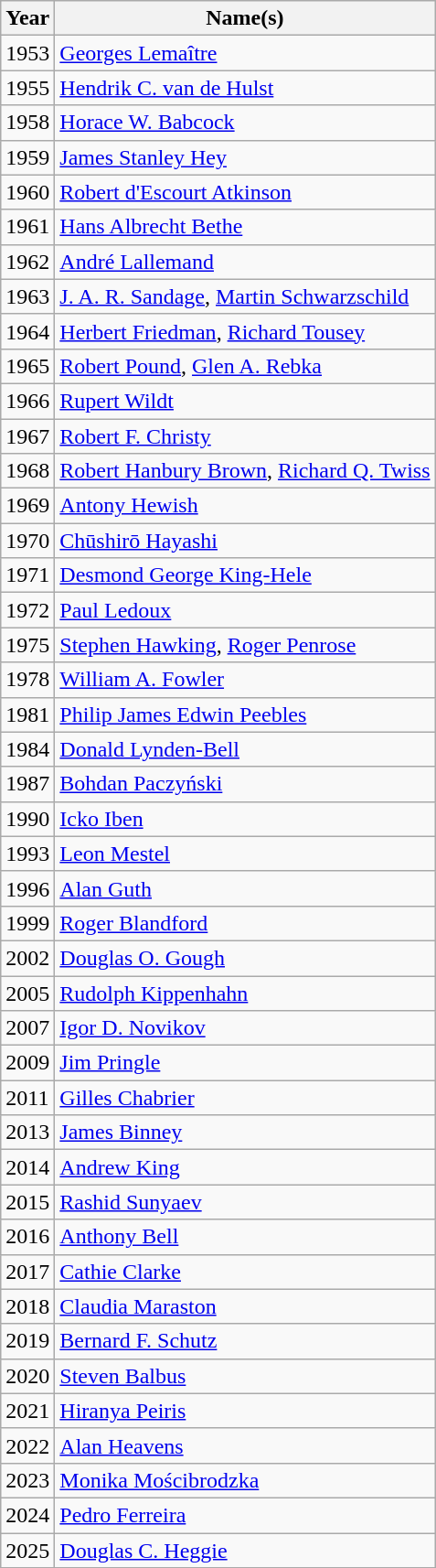<table class="wikitable sortable">
<tr>
<th>Year</th>
<th>Name(s)</th>
</tr>
<tr>
<td>1953</td>
<td><a href='#'>Georges Lemaître</a></td>
</tr>
<tr>
<td>1955</td>
<td><a href='#'>Hendrik C. van de Hulst</a></td>
</tr>
<tr>
<td>1958</td>
<td><a href='#'>Horace W. Babcock</a></td>
</tr>
<tr>
<td>1959</td>
<td><a href='#'>James Stanley Hey</a></td>
</tr>
<tr>
<td>1960</td>
<td><a href='#'>Robert d'Escourt Atkinson</a></td>
</tr>
<tr>
<td>1961</td>
<td><a href='#'>Hans Albrecht Bethe</a></td>
</tr>
<tr>
<td>1962</td>
<td><a href='#'>André Lallemand</a></td>
</tr>
<tr>
<td>1963</td>
<td><a href='#'>J. A. R. Sandage</a>, <a href='#'>Martin Schwarzschild</a></td>
</tr>
<tr>
<td>1964</td>
<td><a href='#'>Herbert Friedman</a>, <a href='#'>Richard Tousey</a></td>
</tr>
<tr>
<td>1965</td>
<td><a href='#'>Robert Pound</a>, <a href='#'>Glen A. Rebka</a></td>
</tr>
<tr>
<td>1966</td>
<td><a href='#'>Rupert Wildt</a></td>
</tr>
<tr>
<td>1967</td>
<td><a href='#'>Robert F. Christy</a></td>
</tr>
<tr>
<td>1968</td>
<td><a href='#'>Robert Hanbury Brown</a>, <a href='#'>Richard Q. Twiss</a></td>
</tr>
<tr>
<td>1969</td>
<td><a href='#'>Antony Hewish</a></td>
</tr>
<tr>
<td>1970</td>
<td><a href='#'>Chūshirō Hayashi</a></td>
</tr>
<tr>
<td>1971</td>
<td><a href='#'>Desmond George King-Hele</a></td>
</tr>
<tr>
<td>1972</td>
<td><a href='#'>Paul Ledoux</a></td>
</tr>
<tr>
<td>1975</td>
<td><a href='#'>Stephen Hawking</a>, <a href='#'>Roger Penrose</a></td>
</tr>
<tr>
<td>1978</td>
<td><a href='#'>William A. Fowler</a></td>
</tr>
<tr>
<td>1981</td>
<td><a href='#'>Philip James Edwin Peebles</a></td>
</tr>
<tr>
<td>1984</td>
<td><a href='#'>Donald Lynden-Bell</a></td>
</tr>
<tr>
<td>1987</td>
<td><a href='#'>Bohdan Paczyński</a></td>
</tr>
<tr>
<td>1990</td>
<td><a href='#'>Icko Iben</a></td>
</tr>
<tr>
<td>1993</td>
<td><a href='#'>Leon Mestel</a></td>
</tr>
<tr>
<td>1996</td>
<td><a href='#'>Alan Guth</a></td>
</tr>
<tr>
<td>1999</td>
<td><a href='#'>Roger Blandford</a></td>
</tr>
<tr>
<td>2002</td>
<td><a href='#'>Douglas O. Gough</a></td>
</tr>
<tr>
<td>2005</td>
<td><a href='#'>Rudolph Kippenhahn</a></td>
</tr>
<tr>
<td>2007</td>
<td><a href='#'>Igor D. Novikov</a></td>
</tr>
<tr>
<td>2009</td>
<td><a href='#'>Jim Pringle</a></td>
</tr>
<tr>
<td>2011</td>
<td><a href='#'>Gilles Chabrier</a></td>
</tr>
<tr>
<td>2013</td>
<td><a href='#'>James Binney</a></td>
</tr>
<tr>
<td>2014</td>
<td><a href='#'>Andrew King</a></td>
</tr>
<tr>
<td>2015</td>
<td><a href='#'>Rashid Sunyaev</a></td>
</tr>
<tr>
<td>2016</td>
<td><a href='#'>Anthony Bell</a></td>
</tr>
<tr>
<td>2017</td>
<td><a href='#'>Cathie Clarke</a></td>
</tr>
<tr>
<td>2018</td>
<td><a href='#'>Claudia Maraston</a></td>
</tr>
<tr>
<td>2019</td>
<td><a href='#'>Bernard F. Schutz</a></td>
</tr>
<tr>
<td>2020</td>
<td><a href='#'>Steven Balbus</a></td>
</tr>
<tr>
<td>2021</td>
<td><a href='#'>Hiranya Peiris</a></td>
</tr>
<tr>
<td>2022</td>
<td><a href='#'>Alan Heavens</a></td>
</tr>
<tr>
<td>2023</td>
<td><a href='#'>Monika Mościbrodzka</a></td>
</tr>
<tr>
<td>2024</td>
<td><a href='#'>Pedro Ferreira</a></td>
</tr>
<tr>
<td>2025</td>
<td><a href='#'>Douglas C. Heggie</a></td>
</tr>
</table>
